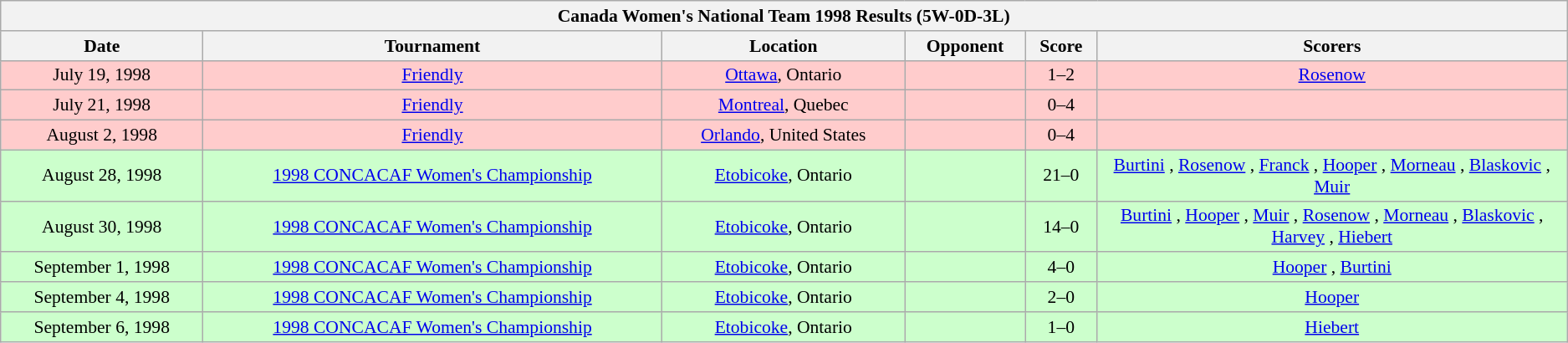<table class="wikitable collapsible collapsed" style="font-size:90%">
<tr>
<th colspan="6"><strong>Canada Women's National Team 1998 Results (5W-0D-3L)</strong></th>
</tr>
<tr>
<th>Date</th>
<th>Tournament</th>
<th>Location</th>
<th>Opponent</th>
<th>Score</th>
<th width=30%>Scorers</th>
</tr>
<tr style="background:#fcc;">
<td style="text-align: center;">July 19, 1998</td>
<td style="text-align: center;"><a href='#'>Friendly</a></td>
<td style="text-align: center;"><a href='#'>Ottawa</a>, Ontario</td>
<td></td>
<td style="text-align: center;">1–2</td>
<td style="text-align: center;"><a href='#'>Rosenow</a> </td>
</tr>
<tr style="background:#fcc;">
<td style="text-align: center;">July 21, 1998</td>
<td style="text-align: center;"><a href='#'>Friendly</a></td>
<td style="text-align: center;"><a href='#'>Montreal</a>, Quebec</td>
<td></td>
<td style="text-align: center;">0–4</td>
<td style="text-align: center;"></td>
</tr>
<tr style="background:#fcc;">
<td style="text-align: center;">August 2, 1998</td>
<td style="text-align: center;"><a href='#'>Friendly</a></td>
<td style="text-align: center;"><a href='#'>Orlando</a>, United States</td>
<td></td>
<td style="text-align: center;">0–4</td>
<td style="text-align: center;"></td>
</tr>
<tr style="background:#cfc;">
<td style="text-align: center;">August 28, 1998</td>
<td style="text-align: center;"><a href='#'>1998 CONCACAF Women's Championship</a></td>
<td style="text-align: center;"><a href='#'>Etobicoke</a>, Ontario</td>
<td></td>
<td style="text-align: center;">21–0</td>
<td style="text-align: center;"><a href='#'>Burtini</a> , <a href='#'>Rosenow</a> , <a href='#'>Franck</a> , <a href='#'>Hooper</a> , <a href='#'>Morneau</a> , <a href='#'>Blaskovic</a> , <a href='#'>Muir</a> </td>
</tr>
<tr style="background:#cfc;">
<td style="text-align: center;">August 30, 1998</td>
<td style="text-align: center;"><a href='#'>1998 CONCACAF Women's Championship</a></td>
<td style="text-align: center;"><a href='#'>Etobicoke</a>, Ontario</td>
<td></td>
<td style="text-align: center;">14–0</td>
<td style="text-align: center;"><a href='#'>Burtini</a> , <a href='#'>Hooper</a> , <a href='#'>Muir</a> , <a href='#'>Rosenow</a> , <a href='#'>Morneau</a> , <a href='#'>Blaskovic</a> , <a href='#'>Harvey</a> , <a href='#'>Hiebert</a> </td>
</tr>
<tr style="background:#cfc;">
<td style="text-align: center;">September 1, 1998</td>
<td style="text-align: center;"><a href='#'>1998 CONCACAF Women's Championship</a></td>
<td style="text-align: center;"><a href='#'>Etobicoke</a>, Ontario</td>
<td></td>
<td style="text-align: center;">4–0</td>
<td style="text-align: center;"><a href='#'>Hooper</a> , <a href='#'>Burtini</a> </td>
</tr>
<tr style="background:#cfc;">
<td style="text-align: center;">September 4, 1998</td>
<td style="text-align: center;"><a href='#'>1998 CONCACAF Women's Championship</a></td>
<td style="text-align: center;"><a href='#'>Etobicoke</a>, Ontario</td>
<td></td>
<td style="text-align: center;">2–0</td>
<td style="text-align: center;"><a href='#'>Hooper</a> </td>
</tr>
<tr style="background:#cfc;">
<td style="text-align: center;">September 6, 1998</td>
<td style="text-align: center;"><a href='#'>1998 CONCACAF Women's Championship</a></td>
<td style="text-align: center;"><a href='#'>Etobicoke</a>, Ontario</td>
<td></td>
<td style="text-align: center;">1–0</td>
<td style="text-align: center;"><a href='#'>Hiebert</a> </td>
</tr>
</table>
